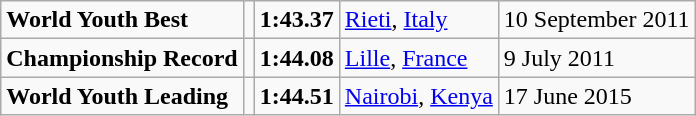<table class="wikitable">
<tr>
<td><strong>World Youth Best</strong></td>
<td></td>
<td><strong>1:43.37</strong></td>
<td><a href='#'>Rieti</a>, <a href='#'>Italy</a></td>
<td>10 September 2011</td>
</tr>
<tr>
<td><strong>Championship Record</strong></td>
<td></td>
<td><strong>1:44.08</strong></td>
<td><a href='#'>Lille</a>, <a href='#'>France</a></td>
<td>9 July 2011</td>
</tr>
<tr>
<td><strong>World Youth Leading</strong></td>
<td></td>
<td><strong>1:44.51</strong></td>
<td><a href='#'>Nairobi</a>, <a href='#'>Kenya</a></td>
<td>17 June 2015</td>
</tr>
</table>
